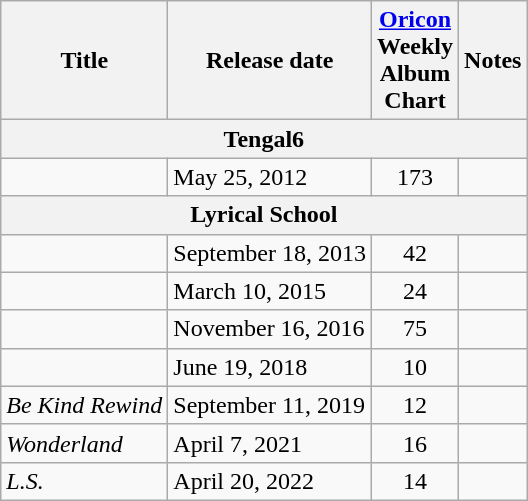<table class="wikitable">
<tr>
<th>Title</th>
<th>Release date</th>
<th><a href='#'>Oricon</a><br>Weekly<br>Album<br>Chart<br></th>
<th>Notes</th>
</tr>
<tr>
<th colspan="4">Tengal6</th>
</tr>
<tr>
<td></td>
<td>May 25, 2012</td>
<td align="center">173</td>
<td><small></small></td>
</tr>
<tr>
<th colspan="4">Lyrical School</th>
</tr>
<tr>
<td></td>
<td>September 18, 2013</td>
<td align="center">42</td>
<td><small></small></td>
</tr>
<tr>
<td></td>
<td>March 10, 2015</td>
<td align="center">24</td>
<td><small></small></td>
</tr>
<tr>
<td></td>
<td>November 16, 2016</td>
<td align="center">75</td>
<td><small></small></td>
</tr>
<tr>
<td></td>
<td>June 19, 2018</td>
<td align="center">10</td>
<td></td>
</tr>
<tr>
<td><em>Be Kind Rewind</em></td>
<td>September 11, 2019</td>
<td align="center">12</td>
<td></td>
</tr>
<tr>
<td><em>Wonderland</em></td>
<td>April 7, 2021</td>
<td align="center">16</td>
<td></td>
</tr>
<tr>
<td><em>L.S.</em></td>
<td>April 20, 2022</td>
<td align="center">14</td>
<td></td>
</tr>
</table>
